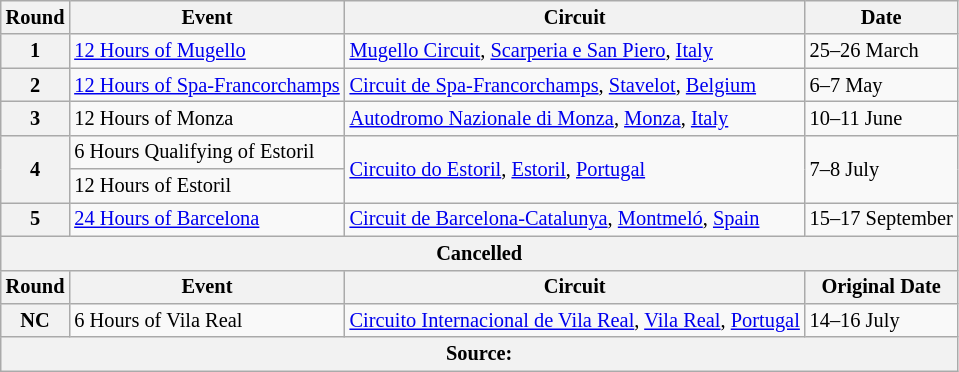<table class="wikitable" style="font-size: 85%;">
<tr>
<th>Round</th>
<th>Event</th>
<th>Circuit</th>
<th>Date</th>
</tr>
<tr>
<th>1</th>
<td><a href='#'>12 Hours of Mugello</a></td>
<td> <a href='#'>Mugello Circuit</a>, <a href='#'>Scarperia e San Piero</a>, <a href='#'>Italy</a></td>
<td>25–26 March</td>
</tr>
<tr>
<th>2</th>
<td><a href='#'>12 Hours of Spa-Francorchamps</a></td>
<td> <a href='#'>Circuit de Spa-Francorchamps</a>, <a href='#'>Stavelot</a>, <a href='#'>Belgium</a></td>
<td>6–7 May</td>
</tr>
<tr>
<th>3</th>
<td>12 Hours of Monza</td>
<td> <a href='#'>Autodromo Nazionale di Monza</a>, <a href='#'>Monza</a>, <a href='#'>Italy</a></td>
<td>10–11 June</td>
</tr>
<tr>
<th rowspan=2>4</th>
<td>6 Hours Qualifying of Estoril</td>
<td rowspan=2> <a href='#'>Circuito do Estoril</a>, <a href='#'>Estoril</a>, <a href='#'>Portugal</a></td>
<td rowspan=2>7–8 July</td>
</tr>
<tr>
<td>12 Hours of Estoril</td>
</tr>
<tr>
<th>5</th>
<td><a href='#'>24 Hours of Barcelona</a></td>
<td> <a href='#'>Circuit de Barcelona-Catalunya</a>, <a href='#'>Montmeló</a>, <a href='#'>Spain</a></td>
<td>15–17 September</td>
</tr>
<tr>
<th colspan="4">Cancelled</th>
</tr>
<tr>
<th>Round</th>
<th>Event</th>
<th>Circuit</th>
<th>Original Date</th>
</tr>
<tr>
<th>NC</th>
<td>6 Hours of Vila Real</td>
<td>  <a href='#'>Circuito Internacional de Vila Real</a>, <a href='#'>Vila Real</a>, <a href='#'>Portugal</a></td>
<td>14–16 July</td>
</tr>
<tr>
<th colspan="4">Source:</th>
</tr>
</table>
